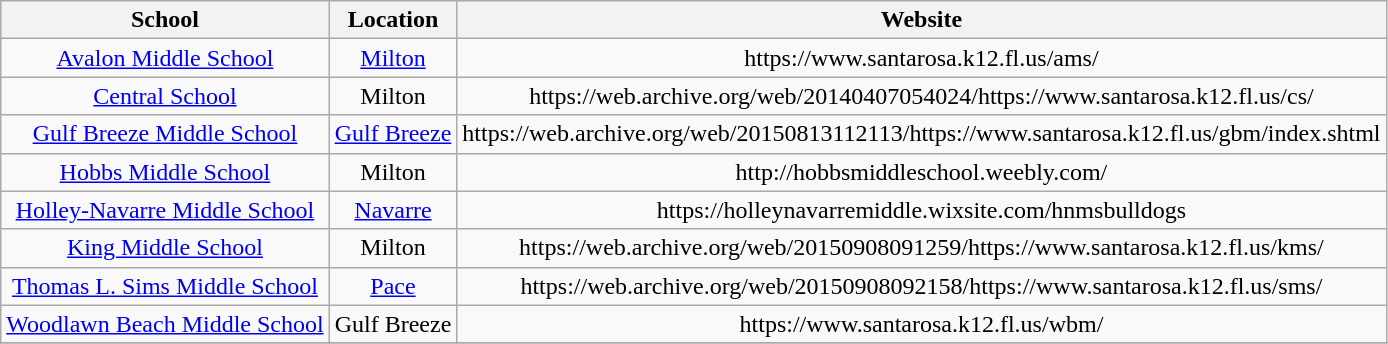<table class="wikitable" style="text-align:center">
<tr>
<th>School</th>
<th>Location</th>
<th>Website</th>
</tr>
<tr>
<td><a href='#'>Avalon Middle School</a></td>
<td><a href='#'>Milton</a></td>
<td>https://www.santarosa.k12.fl.us/ams/</td>
</tr>
<tr>
<td><a href='#'>Central School</a></td>
<td>Milton</td>
<td>https://web.archive.org/web/20140407054024/https://www.santarosa.k12.fl.us/cs/</td>
</tr>
<tr>
<td><a href='#'>Gulf Breeze Middle School</a></td>
<td><a href='#'>Gulf Breeze</a></td>
<td>https://web.archive.org/web/20150813112113/https://www.santarosa.k12.fl.us/gbm/index.shtml</td>
</tr>
<tr>
<td><a href='#'>Hobbs Middle School</a></td>
<td>Milton</td>
<td>http://hobbsmiddleschool.weebly.com/</td>
</tr>
<tr>
<td><a href='#'>Holley-Navarre Middle School</a></td>
<td><a href='#'>Navarre</a></td>
<td>https://holleynavarremiddle.wixsite.com/hnmsbulldogs</td>
</tr>
<tr>
<td><a href='#'>King Middle School</a></td>
<td>Milton</td>
<td>https://web.archive.org/web/20150908091259/https://www.santarosa.k12.fl.us/kms/</td>
</tr>
<tr>
<td><a href='#'>Thomas L. Sims Middle School</a></td>
<td><a href='#'>Pace</a></td>
<td>https://web.archive.org/web/20150908092158/https://www.santarosa.k12.fl.us/sms/</td>
</tr>
<tr>
<td><a href='#'>Woodlawn Beach Middle School</a></td>
<td>Gulf Breeze</td>
<td>https://www.santarosa.k12.fl.us/wbm/</td>
</tr>
<tr>
</tr>
</table>
